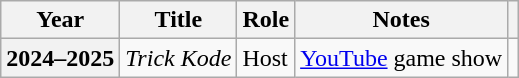<table class="wikitable plainrowheaders">
<tr>
<th scope="col">Year</th>
<th scope="col">Title</th>
<th scope="col">Role</th>
<th scope="col">Notes</th>
<th scope="col"></th>
</tr>
<tr>
<th scope="row">2024–2025</th>
<td><em>Trick Kode</em></td>
<td>Host</td>
<td><a href='#'>YouTube</a> game show</td>
<td style="text-align:center"></td>
</tr>
</table>
